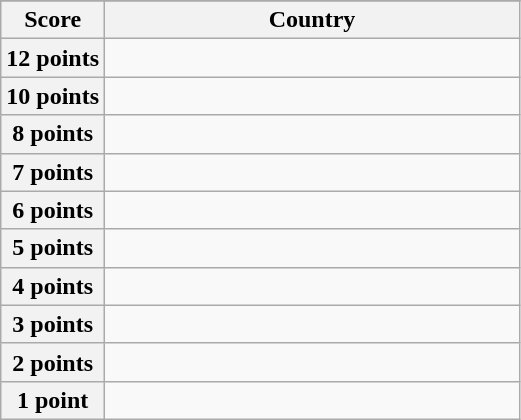<table class="wikitable">
<tr>
</tr>
<tr>
<th scope="col" width="20%">Score</th>
<th scope="col">Country</th>
</tr>
<tr>
<th scope="row">12 points</th>
<td></td>
</tr>
<tr>
<th scope="row">10 points</th>
<td></td>
</tr>
<tr>
<th scope="row">8 points</th>
<td></td>
</tr>
<tr>
<th scope="row">7 points</th>
<td></td>
</tr>
<tr>
<th scope="row">6 points</th>
<td></td>
</tr>
<tr>
<th scope="row">5 points</th>
<td></td>
</tr>
<tr>
<th scope="row">4 points</th>
<td></td>
</tr>
<tr>
<th scope="row">3 points</th>
<td></td>
</tr>
<tr>
<th scope="row">2 points</th>
<td></td>
</tr>
<tr>
<th scope="row">1 point</th>
<td></td>
</tr>
</table>
